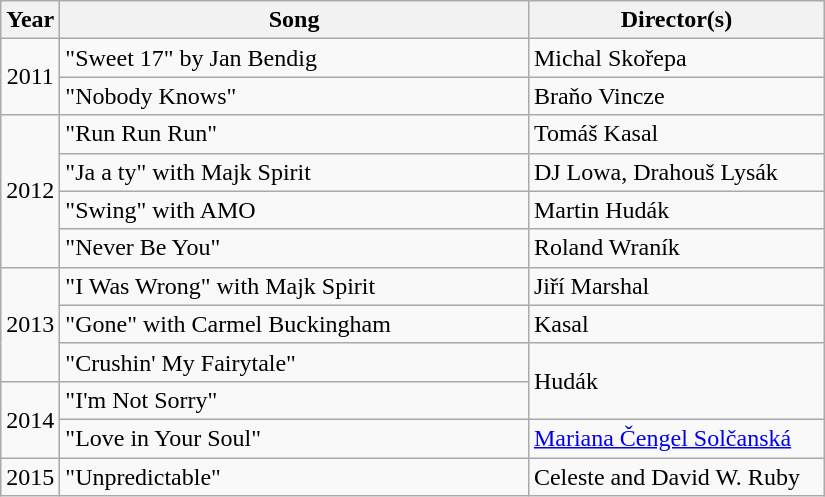<table class=wikitable style=text-align:left>
<tr>
<th width=5>Year</th>
<th width=305>Song</th>
<th width=190>Director(s)</th>
</tr>
<tr>
<td rowspan=2 align=center>2011</td>
<td>"Sweet 17" by Jan Bendig</td>
<td>Michal Skořepa</td>
</tr>
<tr>
<td>"Nobody Knows"</td>
<td>Braňo Vincze</td>
</tr>
<tr>
<td align=center rowspan=4>2012</td>
<td>"Run Run Run"</td>
<td>Tomáš Kasal</td>
</tr>
<tr>
<td>"Ja a ty" with Majk Spirit</td>
<td>DJ Lowa, Drahouš Lysák</td>
</tr>
<tr>
<td>"Swing" with AMO</td>
<td>Martin Hudák</td>
</tr>
<tr>
<td>"Never Be You"</td>
<td>Roland Wraník</td>
</tr>
<tr>
<td align=center rowspan=3>2013</td>
<td>"I Was Wrong" with Majk Spirit</td>
<td>Jiří Marshal</td>
</tr>
<tr>
<td>"Gone" with Carmel Buckingham</td>
<td>Kasal</td>
</tr>
<tr>
<td>"Crushin' My Fairytale"</td>
<td rowspan=2>Hudák</td>
</tr>
<tr>
<td align=center rowspan=2>2014</td>
<td>"I'm Not Sorry"</td>
</tr>
<tr>
<td>"Love in Your Soul"</td>
<td><a href='#'>Mariana Čengel Solčanská</a></td>
</tr>
<tr>
<td align=center rowspan=1>2015</td>
<td>"Unpredictable"</td>
<td>Celeste and David W. Ruby</td>
</tr>
</table>
